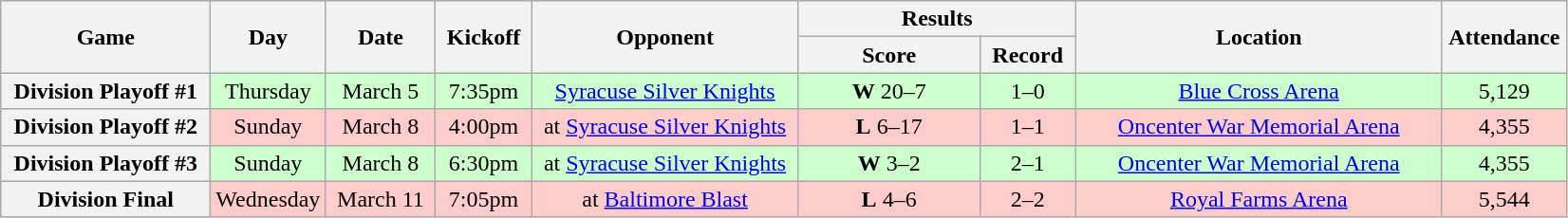<table class="wikitable">
<tr>
<th rowspan="2" width="140">Game</th>
<th rowspan="2" width="70">Day</th>
<th rowspan="2" width="70">Date</th>
<th rowspan="2" width="60">Kickoff</th>
<th rowspan="2" width="180">Opponent</th>
<th colspan="2" width="180">Results</th>
<th rowspan="2" width="250">Location</th>
<th rowspan="2" width="80">Attendance</th>
</tr>
<tr>
<th width="120">Score</th>
<th width="60">Record</th>
</tr>
<tr style="text-align:center; background:#ccffcc;">
<th>Division Playoff #1</th>
<td>Thursday</td>
<td>March 5</td>
<td>7:35pm</td>
<td><a href='#'>Syracuse Silver Knights</a></td>
<td><strong>W</strong> 20–7</td>
<td>1–0</td>
<td><a href='#'>Blue Cross Arena</a></td>
<td>5,129</td>
</tr>
<tr style="text-align:center; background:#ffcccc;">
<th>Division Playoff #2</th>
<td>Sunday</td>
<td>March 8</td>
<td>4:00pm</td>
<td>at <a href='#'>Syracuse Silver Knights</a></td>
<td><strong>L</strong> 6–17</td>
<td>1–1</td>
<td><a href='#'>Oncenter War Memorial Arena</a></td>
<td>4,355</td>
</tr>
<tr style="text-align:center; background:#ccffcc;">
<th>Division Playoff #3</th>
<td>Sunday</td>
<td>March 8</td>
<td>6:30pm</td>
<td>at <a href='#'>Syracuse Silver Knights</a></td>
<td><strong>W</strong> 3–2</td>
<td>2–1</td>
<td><a href='#'>Oncenter War Memorial Arena</a></td>
<td>4,355</td>
</tr>
<tr style="text-align:center; background:#ffcccc;">
<th>Division Final</th>
<td>Wednesday</td>
<td>March 11</td>
<td>7:05pm</td>
<td>at <a href='#'>Baltimore Blast</a></td>
<td><strong>L</strong> 4–6</td>
<td>2–2</td>
<td><a href='#'>Royal Farms Arena</a></td>
<td>5,544</td>
</tr>
</table>
